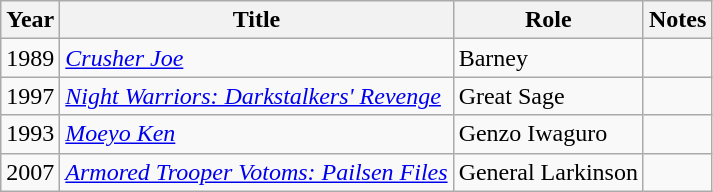<table class="wikitable sortable plainrowheaders">
<tr>
<th>Year</th>
<th>Title</th>
<th>Role</th>
<th class="unsortable">Notes</th>
</tr>
<tr>
<td>1989</td>
<td><em><a href='#'>Crusher Joe</a> </em></td>
<td>Barney</td>
<td></td>
</tr>
<tr>
<td>1997</td>
<td><em><a href='#'>Night Warriors: Darkstalkers' Revenge</a></em></td>
<td>Great Sage</td>
<td></td>
</tr>
<tr>
<td>1993</td>
<td><em><a href='#'>Moeyo Ken</a></em></td>
<td>Genzo Iwaguro</td>
<td></td>
</tr>
<tr>
<td>2007</td>
<td><em><a href='#'>Armored Trooper Votoms: Pailsen Files</a></em></td>
<td>General Larkinson</td>
<td></td>
</tr>
</table>
